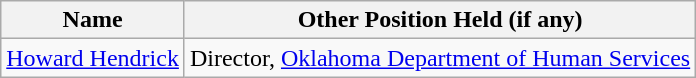<table class="wikitable">
<tr>
<th>Name</th>
<th>Other Position Held (if any)</th>
</tr>
<tr>
<td><a href='#'>Howard Hendrick</a></td>
<td>Director, <a href='#'>Oklahoma Department of Human Services</a></td>
</tr>
</table>
